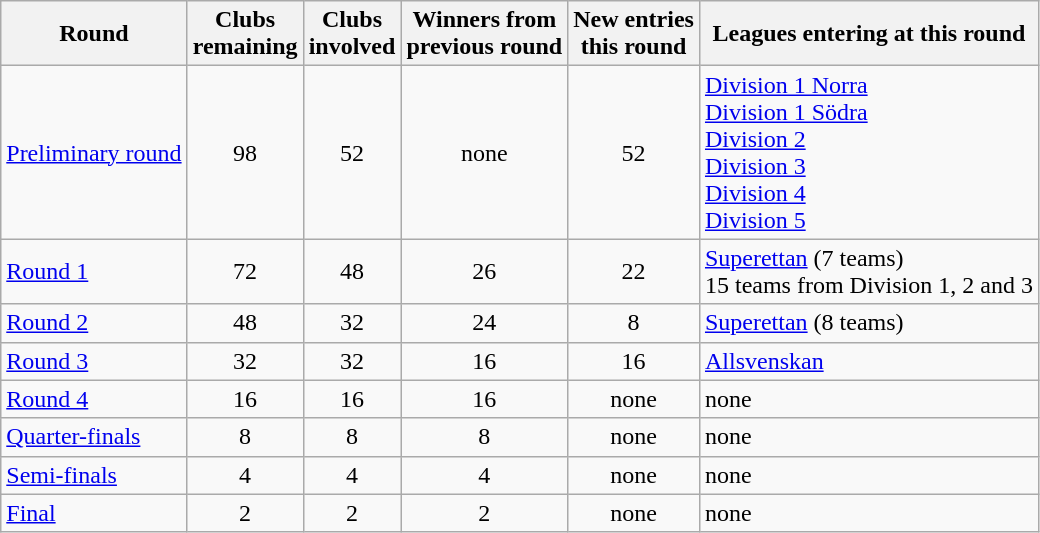<table class="wikitable">
<tr>
<th>Round</th>
<th>Clubs<br>remaining</th>
<th>Clubs<br>involved</th>
<th>Winners from<br>previous round</th>
<th>New entries<br>this round</th>
<th>Leagues entering at this round</th>
</tr>
<tr>
<td><a href='#'>Preliminary round</a></td>
<td style="text-align:center;">98</td>
<td style="text-align:center;">52</td>
<td style="text-align:center;">none</td>
<td style="text-align:center;">52</td>
<td><a href='#'>Division 1 Norra</a> <br> <a href='#'>Division 1 Södra</a> <br> <a href='#'>Division 2</a> <br> <a href='#'>Division 3</a> <br> <a href='#'>Division 4</a> <br> <a href='#'>Division 5</a></td>
</tr>
<tr>
<td><a href='#'>Round 1</a></td>
<td style="text-align:center;">72</td>
<td style="text-align:center;">48</td>
<td style="text-align:center;">26</td>
<td style="text-align:center;">22</td>
<td><a href='#'>Superettan</a> (7 teams)<br>15 teams from Division 1, 2 and 3</td>
</tr>
<tr>
<td><a href='#'>Round 2</a></td>
<td style="text-align:center;">48</td>
<td style="text-align:center;">32</td>
<td style="text-align:center;">24</td>
<td style="text-align:center;">8</td>
<td><a href='#'>Superettan</a> (8 teams)</td>
</tr>
<tr>
<td><a href='#'>Round 3</a></td>
<td style="text-align:center;">32</td>
<td style="text-align:center;">32</td>
<td style="text-align:center;">16</td>
<td style="text-align:center;">16</td>
<td><a href='#'>Allsvenskan</a></td>
</tr>
<tr>
<td><a href='#'>Round 4</a></td>
<td style="text-align:center;">16</td>
<td style="text-align:center;">16</td>
<td style="text-align:center;">16</td>
<td style="text-align:center;">none</td>
<td>none</td>
</tr>
<tr>
<td><a href='#'>Quarter-finals</a></td>
<td style="text-align:center;">8</td>
<td style="text-align:center;">8</td>
<td style="text-align:center;">8</td>
<td style="text-align:center;">none</td>
<td>none</td>
</tr>
<tr>
<td><a href='#'>Semi-finals</a></td>
<td style="text-align:center;">4</td>
<td style="text-align:center;">4</td>
<td style="text-align:center;">4</td>
<td style="text-align:center;">none</td>
<td>none</td>
</tr>
<tr>
<td><a href='#'>Final</a></td>
<td style="text-align:center;">2</td>
<td style="text-align:center;">2</td>
<td style="text-align:center;">2</td>
<td style="text-align:center;">none</td>
<td>none</td>
</tr>
</table>
